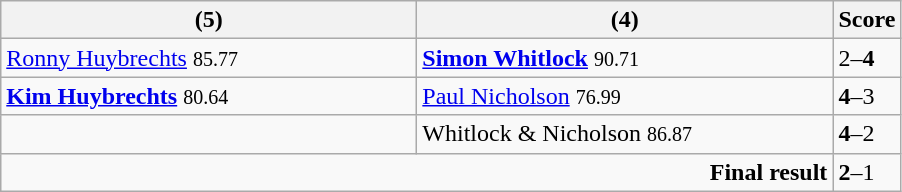<table class="wikitable">
<tr>
<th width=270><strong></strong> (5)</th>
<th width=270> (4)</th>
<th>Score</th>
</tr>
<tr>
<td><a href='#'>Ronny Huybrechts</a> <small><span>85.77</span></small></td>
<td><strong><a href='#'>Simon Whitlock</a></strong> <small><span>90.71</span></small></td>
<td>2–<strong>4</strong></td>
</tr>
<tr>
<td><strong><a href='#'>Kim Huybrechts</a></strong> <small><span>80.64</span></small></td>
<td><a href='#'>Paul Nicholson</a> <small><span>76.99</span></small></td>
<td><strong>4</strong>–3</td>
</tr>
<tr>
<td></td>
<td>Whitlock & Nicholson <small><span>86.87</span></small></td>
<td><strong>4</strong>–2</td>
</tr>
<tr>
<td colspan="2" align="right"><strong>Final result</strong></td>
<td><strong>2</strong>–1</td>
</tr>
</table>
